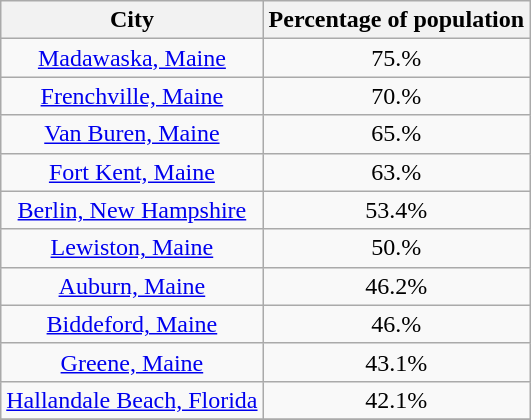<table class=wikitable style="text-align:center">
<tr>
<th>City</th>
<th>Percentage of population</th>
</tr>
<tr>
<td><a href='#'>Madawaska, Maine</a></td>
<td>75.%</td>
</tr>
<tr>
<td><a href='#'>Frenchville, Maine</a></td>
<td>70.%</td>
</tr>
<tr>
<td><a href='#'>Van Buren, Maine</a></td>
<td>65.%</td>
</tr>
<tr>
<td><a href='#'>Fort Kent, Maine</a></td>
<td>63.%</td>
</tr>
<tr>
<td><a href='#'>Berlin, New Hampshire</a></td>
<td>53.4%</td>
</tr>
<tr>
<td><a href='#'>Lewiston, Maine</a></td>
<td>50.%</td>
</tr>
<tr>
<td><a href='#'>Auburn, Maine</a></td>
<td>46.2%</td>
</tr>
<tr>
<td><a href='#'>Biddeford, Maine</a></td>
<td>46.%</td>
</tr>
<tr>
<td><a href='#'>Greene, Maine</a></td>
<td>43.1%</td>
</tr>
<tr>
<td><a href='#'>Hallandale Beach, Florida</a></td>
<td>42.1%</td>
</tr>
<tr>
</tr>
</table>
